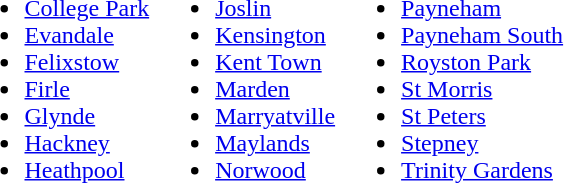<table>
<tr>
<td valign="top"><br><ul><li><a href='#'>College Park</a></li><li><a href='#'>Evandale</a></li><li><a href='#'>Felixstow</a></li><li><a href='#'>Firle</a></li><li><a href='#'>Glynde</a></li><li><a href='#'>Hackney</a></li><li><a href='#'>Heathpool</a></li></ul></td>
<td valign="top"><br><ul><li><a href='#'>Joslin</a></li><li><a href='#'>Kensington</a></li><li><a href='#'>Kent Town</a></li><li><a href='#'>Marden</a></li><li><a href='#'>Marryatville</a></li><li><a href='#'>Maylands</a></li><li><a href='#'>Norwood</a></li></ul></td>
<td valign="top"><br><ul><li><a href='#'>Payneham</a></li><li><a href='#'>Payneham South</a></li><li><a href='#'>Royston Park</a></li><li><a href='#'>St Morris</a></li><li><a href='#'>St Peters</a></li><li><a href='#'>Stepney</a></li><li><a href='#'>Trinity Gardens</a></li></ul></td>
</tr>
</table>
